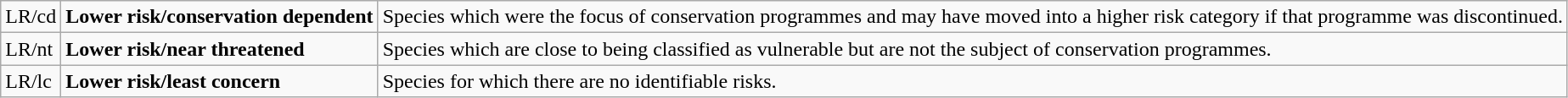<table class="wikitable" style="text-align:left">
<tr>
<td>LR/cd</td>
<td><strong>Lower risk/conservation dependent</strong></td>
<td>Species which were the focus of conservation programmes and may have moved into a higher risk category if that programme was discontinued.</td>
</tr>
<tr>
<td>LR/nt</td>
<td><strong>Lower risk/near threatened</strong></td>
<td>Species which are close to being classified as vulnerable but are not the subject of conservation programmes.</td>
</tr>
<tr>
<td>LR/lc</td>
<td><strong>Lower risk/least concern</strong></td>
<td>Species for which there are no identifiable risks.</td>
</tr>
</table>
